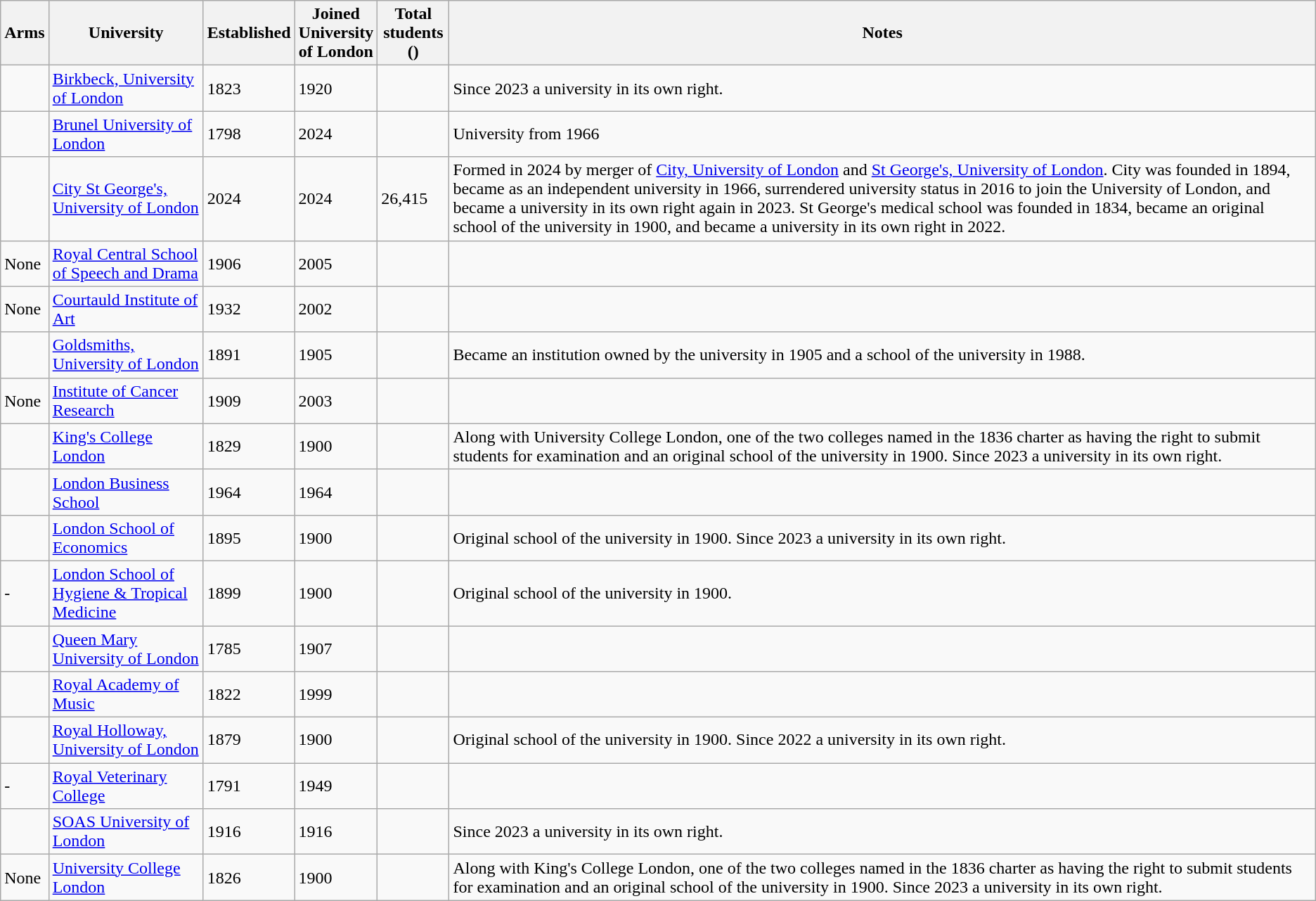<table class="wikitable sortable col5right">
<tr>
<th class="unsortable">Arms</th>
<th>University</th>
<th>Established</th>
<th>Joined<br>University<br>of London</th>
<th>Total<br>students ()</th>
<th class=unsortable>Notes</th>
</tr>
<tr>
<td></td>
<td><a href='#'>Birkbeck, University of London</a></td>
<td>1823</td>
<td>1920</td>
<td></td>
<td>Since 2023 a university in its own right.</td>
</tr>
<tr>
<td></td>
<td><a href='#'>Brunel University of London</a></td>
<td>1798</td>
<td>2024</td>
<td></td>
<td>University from 1966</td>
</tr>
<tr>
<td></td>
<td><a href='#'>City St George's, University of London</a></td>
<td>2024</td>
<td>2024</td>
<td>26,415</td>
<td>Formed in 2024 by merger of <a href='#'>City, University of London</a> and <a href='#'>St George's, University of London</a>. City was founded in 1894, became as an independent university in 1966, surrendered university status in 2016 to join the University of London, and became a university in its own right again in 2023. St George's medical school was founded in 1834, became an original school of the university in 1900, and became a university in its own right in 2022.</td>
</tr>
<tr>
<td>None</td>
<td><a href='#'>Royal Central School of Speech and Drama</a></td>
<td>1906</td>
<td>2005</td>
<td></td>
<td></td>
</tr>
<tr>
<td>None</td>
<td><a href='#'>Courtauld Institute of Art</a></td>
<td>1932</td>
<td>2002</td>
<td></td>
<td></td>
</tr>
<tr>
<td></td>
<td><a href='#'>Goldsmiths, University of London</a></td>
<td>1891</td>
<td>1905</td>
<td></td>
<td>Became an institution owned by the university in 1905 and a school of the university in 1988.</td>
</tr>
<tr>
<td>None</td>
<td><a href='#'>Institute of Cancer Research</a></td>
<td>1909</td>
<td>2003</td>
<td></td>
<td></td>
</tr>
<tr>
<td></td>
<td><a href='#'>King's College London</a></td>
<td>1829</td>
<td>1900</td>
<td></td>
<td>Along with University College London, one of the two colleges named in the 1836 charter as having the right to submit students for examination and an original school of the university in 1900. Since 2023 a university in its own right.</td>
</tr>
<tr>
<td></td>
<td><a href='#'>London Business School</a></td>
<td>1964</td>
<td>1964</td>
<td></td>
<td></td>
</tr>
<tr>
<td></td>
<td><a href='#'>London School of Economics</a></td>
<td>1895</td>
<td>1900</td>
<td></td>
<td>Original school of the university in 1900. Since 2023 a university in its own right.</td>
</tr>
<tr>
<td>-</td>
<td><a href='#'>London School of Hygiene & Tropical Medicine</a></td>
<td>1899</td>
<td>1900</td>
<td></td>
<td>Original school of the university in 1900.</td>
</tr>
<tr>
<td></td>
<td><a href='#'>Queen Mary University of London</a></td>
<td>1785</td>
<td>1907</td>
<td></td>
<td></td>
</tr>
<tr>
<td></td>
<td><a href='#'>Royal Academy of Music</a></td>
<td>1822</td>
<td>1999</td>
<td></td>
<td></td>
</tr>
<tr>
<td></td>
<td><a href='#'>Royal Holloway, University of London</a></td>
<td>1879</td>
<td>1900</td>
<td></td>
<td>Original school of the university in 1900. Since 2022 a university in its own right.</td>
</tr>
<tr>
<td>-</td>
<td><a href='#'>Royal Veterinary College</a></td>
<td>1791</td>
<td>1949</td>
<td></td>
<td></td>
</tr>
<tr>
<td></td>
<td><a href='#'>SOAS University of London</a></td>
<td>1916</td>
<td>1916</td>
<td></td>
<td>Since 2023 a university in its own right.</td>
</tr>
<tr>
<td>None</td>
<td><a href='#'>University College London</a></td>
<td>1826</td>
<td>1900</td>
<td></td>
<td>Along with King's College London, one of the two colleges named in the 1836 charter as having the right to submit students for examination and an original school of the university in 1900. Since 2023 a university in its own right.</td>
</tr>
</table>
